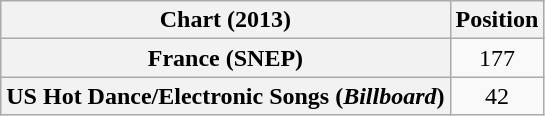<table class="wikitable sortable plainrowheaders">
<tr>
<th scope="col">Chart (2013)</th>
<th scope="col">Position</th>
</tr>
<tr>
<th scope="row">France (SNEP)</th>
<td align=center>177</td>
</tr>
<tr>
<th scope="row">US Hot Dance/Electronic Songs (<em>Billboard</em>)</th>
<td align=center>42</td>
</tr>
</table>
